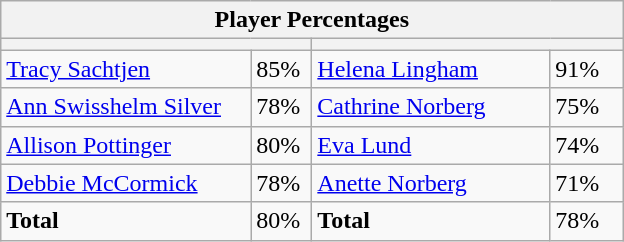<table class="wikitable">
<tr>
<th colspan=4 width=400>Player Percentages</th>
</tr>
<tr>
<th colspan=2 width=200></th>
<th colspan=2 width=200></th>
</tr>
<tr>
<td><a href='#'>Tracy Sachtjen</a></td>
<td>85%</td>
<td><a href='#'>Helena Lingham</a></td>
<td>91%</td>
</tr>
<tr>
<td><a href='#'>Ann Swisshelm Silver</a></td>
<td>78%</td>
<td><a href='#'>Cathrine Norberg</a></td>
<td>75%</td>
</tr>
<tr>
<td><a href='#'>Allison Pottinger</a></td>
<td>80%</td>
<td><a href='#'>Eva Lund</a></td>
<td>74%</td>
</tr>
<tr>
<td><a href='#'>Debbie McCormick</a></td>
<td>78%</td>
<td><a href='#'>Anette Norberg</a></td>
<td>71%</td>
</tr>
<tr>
<td><strong>Total</strong></td>
<td>80%</td>
<td><strong>Total</strong></td>
<td>78%</td>
</tr>
</table>
